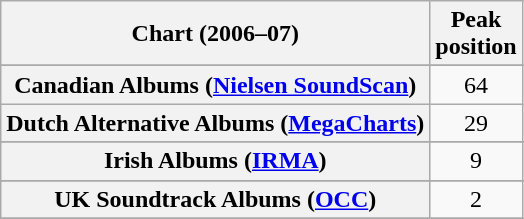<table class="wikitable plainrowheaders sortable">
<tr>
<th scope="col">Chart (2006–07)</th>
<th scope="col">Peak<br>position</th>
</tr>
<tr>
</tr>
<tr>
</tr>
<tr>
<th scope="row">Canadian Albums (<a href='#'>Nielsen SoundScan</a>)</th>
<td align="center">64</td>
</tr>
<tr>
<th scope="row">Dutch Alternative Albums (<a href='#'>MegaCharts</a>)</th>
<td align="center">29</td>
</tr>
<tr>
</tr>
<tr>
<th scope="row">Irish Albums (<a href='#'>IRMA</a>)</th>
<td align="center">9</td>
</tr>
<tr>
</tr>
<tr>
</tr>
<tr>
</tr>
<tr>
</tr>
<tr>
<th scope="row">UK Soundtrack Albums (<a href='#'>OCC</a>)</th>
<td align="center">2</td>
</tr>
<tr>
</tr>
<tr>
</tr>
<tr>
</tr>
</table>
